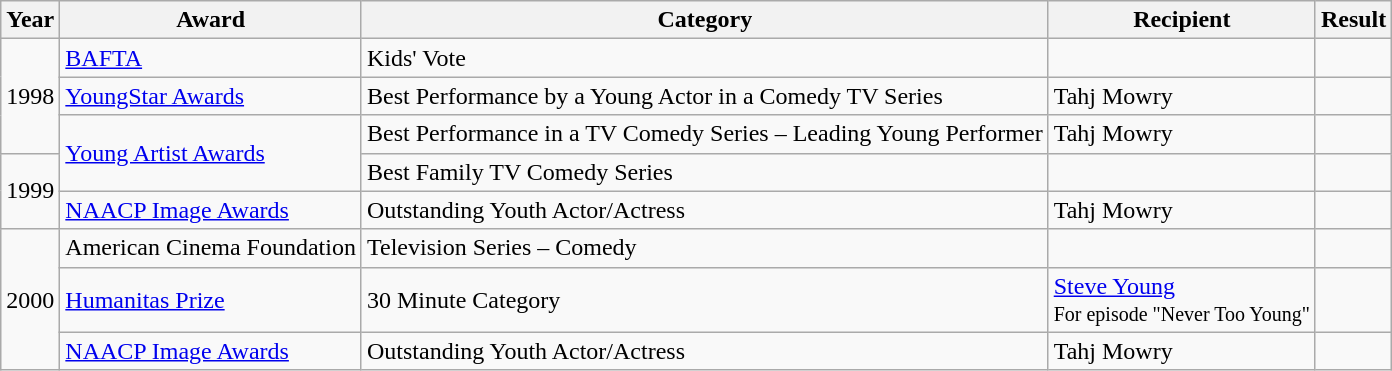<table class="wikitable">
<tr>
<th>Year</th>
<th>Award</th>
<th>Category</th>
<th>Recipient</th>
<th>Result</th>
</tr>
<tr>
<td rowspan="3">1998</td>
<td><a href='#'>BAFTA</a></td>
<td>Kids' Vote</td>
<td></td>
<td></td>
</tr>
<tr>
<td><a href='#'>YoungStar Awards</a></td>
<td>Best Performance by a Young Actor in a Comedy TV Series</td>
<td>Tahj Mowry</td>
<td></td>
</tr>
<tr>
<td rowspan="2"><a href='#'>Young Artist Awards</a></td>
<td>Best Performance in a TV Comedy Series – Leading Young Performer</td>
<td>Tahj Mowry</td>
<td></td>
</tr>
<tr>
<td rowspan="2">1999</td>
<td>Best Family TV Comedy Series</td>
<td></td>
<td></td>
</tr>
<tr>
<td><a href='#'>NAACP Image Awards</a></td>
<td>Outstanding Youth Actor/Actress</td>
<td>Tahj Mowry</td>
<td></td>
</tr>
<tr>
<td rowspan="3">2000</td>
<td>American Cinema Foundation</td>
<td>Television Series – Comedy</td>
<td></td>
<td></td>
</tr>
<tr>
<td><a href='#'>Humanitas Prize</a></td>
<td>30 Minute Category</td>
<td><a href='#'>Steve Young</a><br><small>For episode "Never Too Young"</small></td>
<td></td>
</tr>
<tr>
<td><a href='#'>NAACP Image Awards</a></td>
<td>Outstanding Youth Actor/Actress</td>
<td>Tahj Mowry</td>
<td></td>
</tr>
</table>
